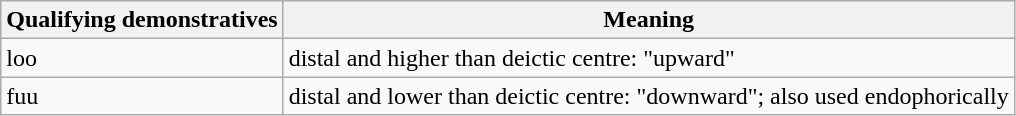<table class="wikitable">
<tr>
<th>Qualifying demonstratives</th>
<th>Meaning</th>
</tr>
<tr>
<td>loo</td>
<td>distal and higher than deictic centre: "upward"</td>
</tr>
<tr>
<td>fuu</td>
<td>distal and lower than deictic centre: "downward"; also used endophorically</td>
</tr>
</table>
